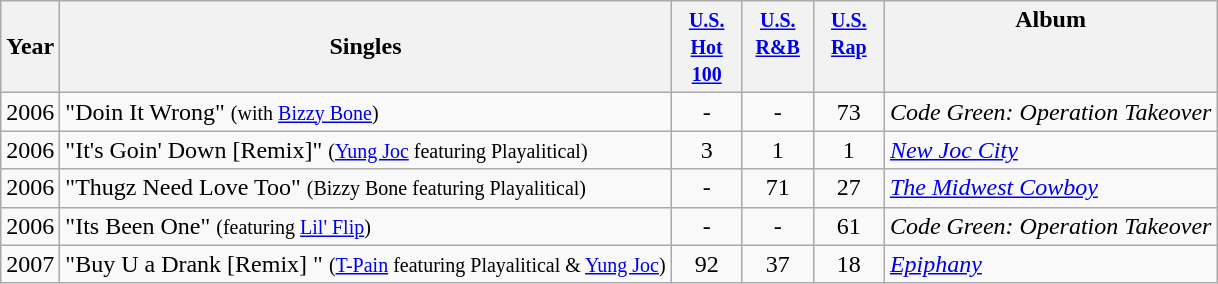<table class="wikitable">
<tr>
<th align="left">Year</th>
<th align="left">Singles</th>
<th align="center" valign="top" width="40"><small><a href='#'>U.S. Hot 100</a></small></th>
<th align="center" valign="top" width="40"><small><a href='#'>U.S. R&B</a></small></th>
<th align="center" valign="top" width="40"><small><a href='#'>U.S. Rap</a></small></th>
<th align="left" valign="top">Album</th>
</tr>
<tr>
<td align="center" valign="top">2006</td>
<td align="left" valign="top">"Doin It Wrong" <small>(with <a href='#'>Bizzy Bone</a>)</small></td>
<td align="center" valign="top">-</td>
<td align="center" valign="top">-</td>
<td align="center" valign="top">73</td>
<td align="left" valign="top"><em>Code Green: Operation Takeover</em></td>
</tr>
<tr>
<td align="center" valign="top">2006</td>
<td align="left" valign="top">"It's Goin' Down [Remix]" <small>(<a href='#'>Yung Joc</a> featuring Playalitical)</small></td>
<td align="center" valign="top">3</td>
<td align="center" valign="top">1</td>
<td align="center" valign="top">1</td>
<td align="left" valign="top"><em><a href='#'>New Joc City</a></em></td>
</tr>
<tr>
<td align="center" valign="top">2006</td>
<td align="left" valign="top">"Thugz Need Love Too" <small>(Bizzy Bone featuring Playalitical)</small></td>
<td align="center" valign="top">-</td>
<td align="center" valign="top">71</td>
<td align="center" valign="top">27</td>
<td align="left" valign="top"><em><a href='#'>The Midwest Cowboy</a></em></td>
</tr>
<tr>
<td align="center" valign="top">2006</td>
<td align="left" valign="top">"Its Been One" <small>(featuring <a href='#'>Lil' Flip</a>)</small></td>
<td align="center" valign="top">-</td>
<td align="center" valign="top">-</td>
<td align="center" valign="top">61</td>
<td align="left" valign="top"><em>Code Green: Operation Takeover</em></td>
</tr>
<tr>
<td align="center" valign="top">2007</td>
<td align="left" valign="top">"Buy U a Drank [Remix] " <small>(<a href='#'>T-Pain</a> featuring Playalitical & <a href='#'>Yung Joc</a>)</small></td>
<td align="center" valign="top">92</td>
<td align="center" valign="top">37</td>
<td align="center" valign="top">18</td>
<td align="left" valign="top"><em><a href='#'>Epiphany</a></em></td>
</tr>
</table>
